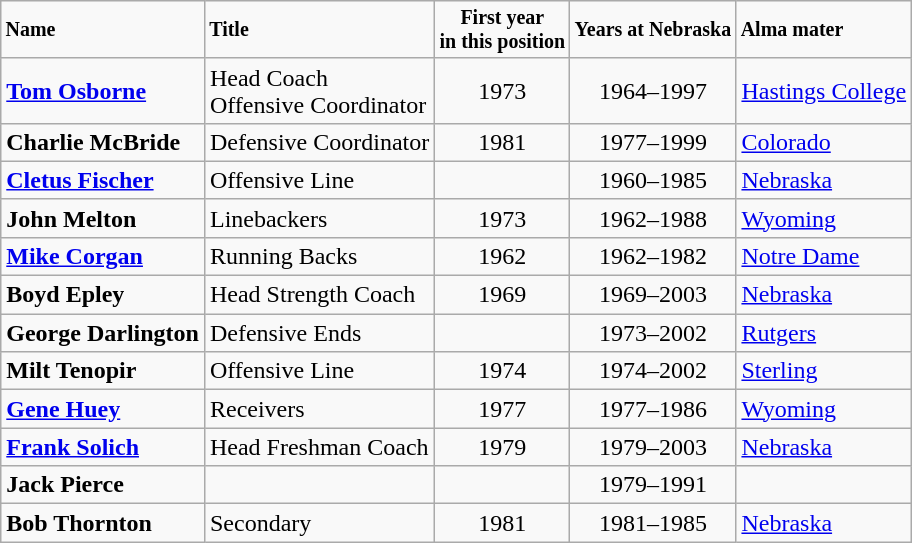<table class="wikitable">
<tr style="font-size:smaller">
<td><strong>Name</strong></td>
<td><strong>Title</strong></td>
<td align="center"><strong>First year<br>in this position</strong></td>
<td align="center"><strong>Years at Nebraska</strong></td>
<td><strong>Alma mater</strong></td>
</tr>
<tr>
<td><strong><a href='#'>Tom Osborne</a></strong></td>
<td>Head Coach<br>Offensive Coordinator</td>
<td align="center">1973</td>
<td align="center">1964–1997</td>
<td><a href='#'>Hastings College</a></td>
</tr>
<tr>
<td><strong>Charlie McBride</strong></td>
<td>Defensive Coordinator</td>
<td align="center">1981</td>
<td align="center">1977–1999</td>
<td><a href='#'>Colorado</a></td>
</tr>
<tr>
<td><strong><a href='#'>Cletus Fischer</a></strong></td>
<td>Offensive Line</td>
<td align="center"></td>
<td align="center">1960–1985</td>
<td><a href='#'>Nebraska</a></td>
</tr>
<tr>
<td><strong>John Melton</strong></td>
<td>Linebackers</td>
<td align="center">1973</td>
<td align="center">1962–1988</td>
<td><a href='#'>Wyoming</a></td>
</tr>
<tr>
<td><strong><a href='#'>Mike Corgan</a></strong></td>
<td>Running Backs</td>
<td align="center">1962</td>
<td align="center">1962–1982</td>
<td><a href='#'>Notre Dame</a></td>
</tr>
<tr>
<td><strong>Boyd Epley</strong></td>
<td>Head Strength Coach</td>
<td align="center">1969</td>
<td align="center">1969–2003</td>
<td><a href='#'>Nebraska</a></td>
</tr>
<tr>
<td><strong>George Darlington</strong></td>
<td>Defensive Ends</td>
<td align="center"></td>
<td align="center">1973–2002</td>
<td><a href='#'>Rutgers</a></td>
</tr>
<tr>
<td><strong>Milt Tenopir</strong></td>
<td>Offensive Line</td>
<td align="center">1974</td>
<td align="center">1974–2002</td>
<td><a href='#'>Sterling</a></td>
</tr>
<tr>
<td><strong><a href='#'>Gene Huey</a></strong></td>
<td>Receivers</td>
<td align="center">1977</td>
<td align="center">1977–1986</td>
<td><a href='#'>Wyoming</a></td>
</tr>
<tr>
<td><strong><a href='#'>Frank Solich</a></strong></td>
<td>Head Freshman Coach</td>
<td align="center">1979</td>
<td align="center">1979–2003</td>
<td><a href='#'>Nebraska</a></td>
</tr>
<tr>
<td><strong>Jack Pierce</strong></td>
<td></td>
<td align="center"></td>
<td align="center">1979–1991</td>
<td></td>
</tr>
<tr>
<td><strong>Bob Thornton</strong></td>
<td>Secondary</td>
<td align="center">1981</td>
<td align="center">1981–1985</td>
<td><a href='#'>Nebraska</a></td>
</tr>
</table>
